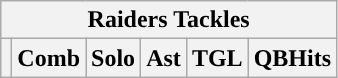<table class="wikitable">
<tr>
<th colspan="6">Raiders Tackles</th>
</tr>
<tr>
<th></th>
<th>Comb</th>
<th>Solo</th>
<th>Ast</th>
<th>TGL</th>
<th>QBHits</th>
</tr>
</table>
